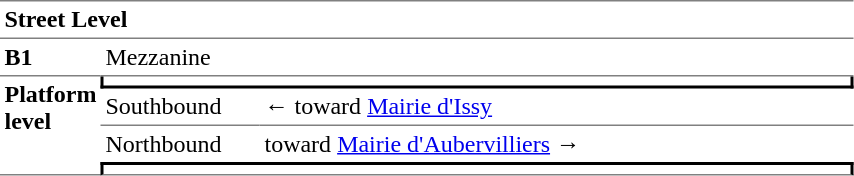<table cellspacing="0" cellpadding="3" border="0">
<tr>
<td colspan="3" data-darkreader-inline-border-bottom="" data-darkreader-inline-border-top="" style="border-bottom:solid 1px gray;border-top:solid 1px gray;" width="50" valign="top"><strong>Street Level</strong></td>
</tr>
<tr>
<td data-darkreader-inline-border-bottom="" style="border-bottom:solid 1px gray;" width="50" valign="top"><strong>B1</strong></td>
<td colspan="2" data-darkreader-inline-border-bottom="" style="border-bottom:solid 1px gray;" width="100" valign="top">Mezzanine</td>
</tr>
<tr>
<td rowspan="4" data-darkreader-inline-border-bottom="" style="border-bottom:solid 1px gray;" width="50" valign="top"><strong>Platform level</strong></td>
<td colspan="2" data-darkreader-inline-border-bottom="" data-darkreader-inline-border-left="" data-darkreader-inline-border-right="" style="border-right:solid 2px black;border-left:solid 2px black;border-bottom:solid 2px black;text-align:center;"></td>
</tr>
<tr>
<td data-darkreader-inline-border-bottom="" style="border-bottom:solid 1px gray;" width="100">Southbound</td>
<td data-darkreader-inline-border-bottom="" style="border-bottom:solid 1px gray;" width="390">←   toward <a href='#'>Mairie d'Issy</a> </td>
</tr>
<tr>
<td>Northbound</td>
<td>   toward <a href='#'>Mairie d'Aubervilliers</a>  →</td>
</tr>
<tr>
<td colspan="2" data-darkreader-inline-border-bottom="" data-darkreader-inline-border-left="" data-darkreader-inline-border-right="" data-darkreader-inline-border-top="" style="border-top:solid 2px black;border-right:solid 2px black;border-left:solid 2px black;border-bottom:solid 1px gray;text-align:center;"></td>
</tr>
</table>
